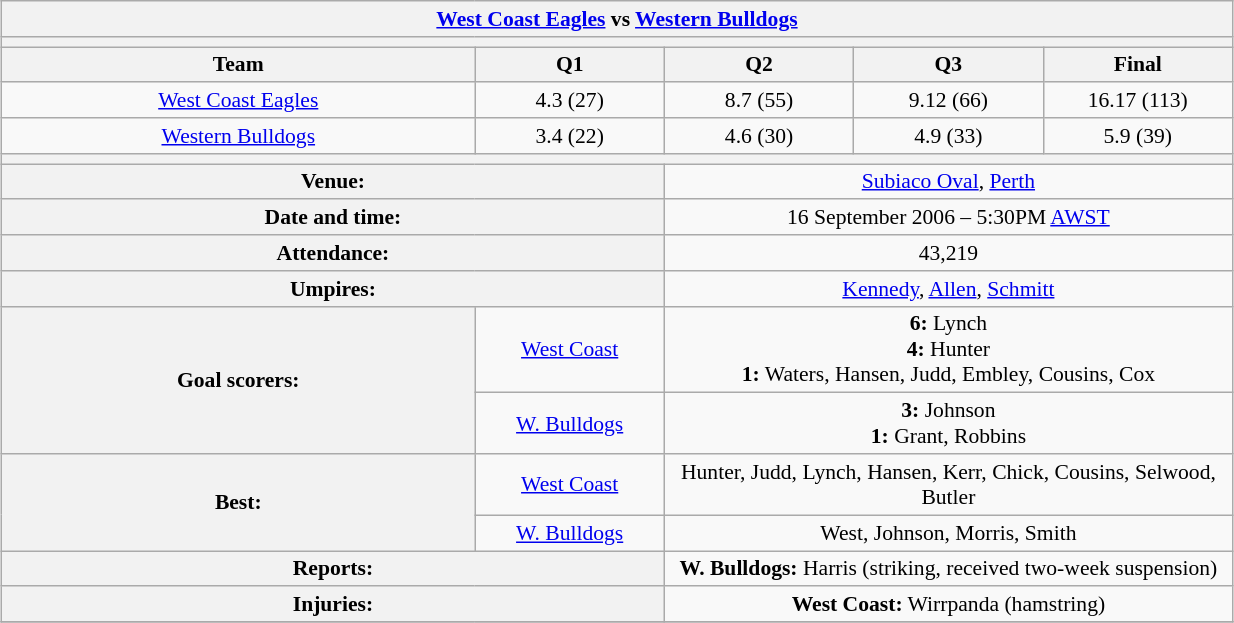<table class="wikitable" style="font-size:90%; text-align:center; width:65%; margin:1em auto;">
<tr>
<th colspan="5"><a href='#'>West Coast Eagles</a> vs <a href='#'>Western Bulldogs</a></th>
</tr>
<tr>
<th colspan="5"></th>
</tr>
<tr>
<th width=25%>Team</th>
<th width=10%>Q1</th>
<th width=10%>Q2</th>
<th width=10%>Q3</th>
<th width=10%>Final</th>
</tr>
<tr>
<td><a href='#'>West Coast Eagles</a></td>
<td>4.3 (27)</td>
<td>8.7 (55)</td>
<td>9.12 (66)</td>
<td>16.17 (113)</td>
</tr>
<tr>
<td><a href='#'>Western Bulldogs</a></td>
<td>3.4 (22)</td>
<td>4.6 (30)</td>
<td>4.9 (33)</td>
<td>5.9 (39)</td>
</tr>
<tr>
<th colspan="5"></th>
</tr>
<tr>
<th colspan="2">Venue:</th>
<td colspan="3"><a href='#'>Subiaco Oval</a>, <a href='#'>Perth</a></td>
</tr>
<tr>
<th colspan="2">Date and time:</th>
<td colspan="3">16 September 2006 – 5:30PM <a href='#'>AWST</a></td>
</tr>
<tr>
<th colspan="2">Attendance:</th>
<td colspan="3">43,219</td>
</tr>
<tr>
<th colspan="2">Umpires:</th>
<td colspan="3"><a href='#'>Kennedy</a>, <a href='#'>Allen</a>, <a href='#'>Schmitt</a></td>
</tr>
<tr>
<th rowspan="2">Goal scorers:</th>
<td><a href='#'>West Coast</a></td>
<td colspan="3"><strong>6:</strong> Lynch<br><strong>4:</strong> Hunter<br><strong>1:</strong> Waters, Hansen, Judd, Embley, Cousins, Cox</td>
</tr>
<tr>
<td><a href='#'>W. Bulldogs</a></td>
<td colspan="3"><strong>3:</strong> Johnson<br><strong>1:</strong> Grant, Robbins</td>
</tr>
<tr>
<th rowspan="2">Best:</th>
<td><a href='#'>West Coast</a></td>
<td colspan="3">Hunter, Judd, Lynch, Hansen, Kerr, Chick, Cousins, Selwood, Butler</td>
</tr>
<tr>
<td><a href='#'>W. Bulldogs</a></td>
<td colspan="3">West, Johnson, Morris, Smith</td>
</tr>
<tr>
<th colspan="2">Reports:</th>
<td colspan="3"><strong>W. Bulldogs:</strong> Harris (striking, received two-week suspension)</td>
</tr>
<tr>
<th colspan="2">Injuries:</th>
<td colspan="3"><strong>West Coast:</strong> Wirrpanda (hamstring)</td>
</tr>
<tr>
</tr>
</table>
